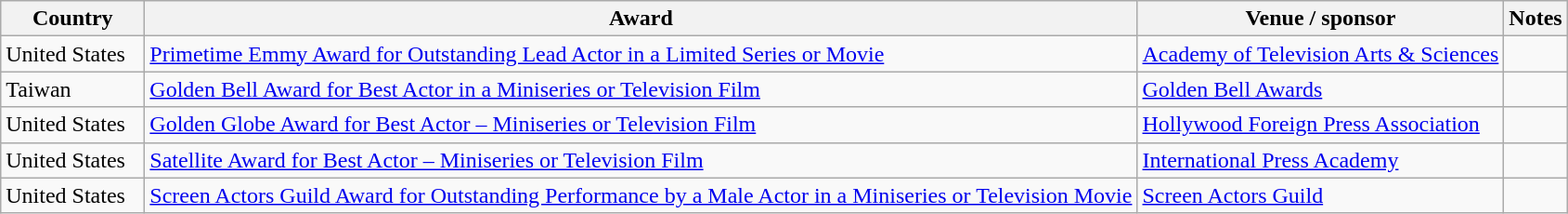<table class="wikitable sortable">
<tr>
<th style="width:6em;">Country</th>
<th>Award</th>
<th>Venue / sponsor</th>
<th>Notes</th>
</tr>
<tr>
<td>United States</td>
<td><a href='#'>Primetime Emmy Award for Outstanding Lead Actor in a Limited Series or Movie</a></td>
<td><a href='#'>Academy of Television Arts & Sciences</a></td>
<td></td>
</tr>
<tr>
<td>Taiwan</td>
<td><a href='#'>Golden Bell Award for Best Actor in a Miniseries or Television Film</a></td>
<td><a href='#'>Golden Bell Awards</a></td>
<td></td>
</tr>
<tr>
<td>United States</td>
<td><a href='#'>Golden Globe Award for Best Actor – Miniseries or Television Film</a></td>
<td><a href='#'>Hollywood Foreign Press Association</a></td>
<td></td>
</tr>
<tr>
<td>United States</td>
<td><a href='#'>Satellite Award for Best Actor – Miniseries or Television Film</a></td>
<td><a href='#'>International Press Academy</a></td>
<td></td>
</tr>
<tr>
<td>United States</td>
<td><a href='#'>Screen Actors Guild Award for Outstanding Performance by a Male Actor in a Miniseries or Television Movie</a></td>
<td><a href='#'>Screen Actors Guild</a></td>
<td></td>
</tr>
</table>
